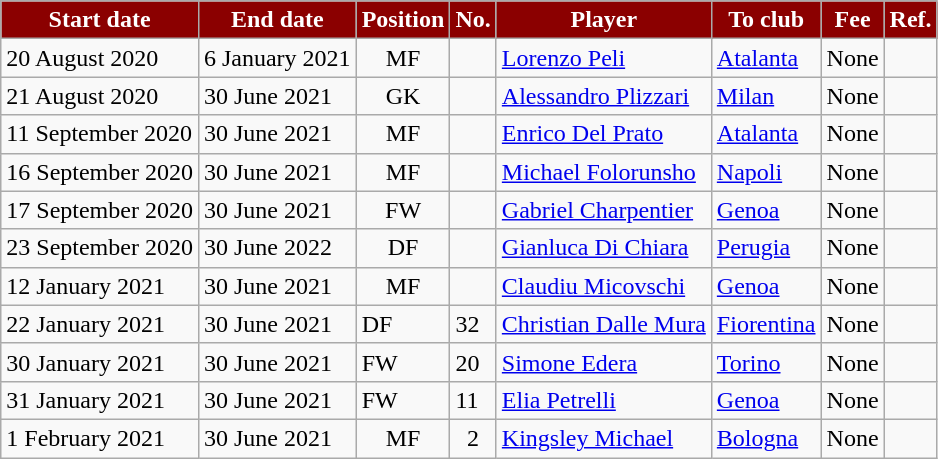<table class="wikitable sortable">
<tr>
<th style="background:#8B0000; color:white;"><strong>Start date</strong></th>
<th style="background:#8B0000; color:white;"><strong>End date</strong></th>
<th style="background:#8B0000; color:white;"><strong>Position</strong></th>
<th style="background:#8B0000; color:white;"><strong>No.</strong></th>
<th style="background:#8B0000; color:white;"><strong>Player</strong></th>
<th style="background:#8B0000; color:white;"><strong>To club</strong></th>
<th style="background:#8B0000; color:white;"><strong>Fee</strong></th>
<th style="background:#8B0000; color:white;"><strong>Ref.</strong></th>
</tr>
<tr>
<td>20 August 2020</td>
<td>6 January 2021</td>
<td style="text-align:center;">MF</td>
<td style="text-align:center;"></td>
<td style="text-align:left;"> <a href='#'>Lorenzo Peli</a></td>
<td style="text-align:left;"> <a href='#'>Atalanta</a></td>
<td> None</td>
<td></td>
</tr>
<tr>
<td>21 August 2020</td>
<td>30 June 2021</td>
<td style="text-align:center;">GK</td>
<td style="text-align:center;"></td>
<td style="text-align:left;"> <a href='#'>Alessandro Plizzari</a></td>
<td style="text-align:left;"> <a href='#'>Milan</a></td>
<td> None</td>
<td></td>
</tr>
<tr>
<td>11 September 2020</td>
<td>30 June 2021</td>
<td style="text-align:center;">MF</td>
<td style="text-align:center;"></td>
<td style="text-align:left;"> <a href='#'>Enrico Del Prato</a></td>
<td style="text-align:left;"> <a href='#'>Atalanta</a></td>
<td> None</td>
<td></td>
</tr>
<tr>
<td>16 September 2020</td>
<td>30 June 2021</td>
<td style="text-align:center;">MF</td>
<td style="text-align:center;"></td>
<td style="text-align:left;"> <a href='#'>Michael Folorunsho</a></td>
<td style="text-align:left;"> <a href='#'>Napoli</a></td>
<td> None</td>
<td></td>
</tr>
<tr>
<td>17 September 2020</td>
<td>30 June 2021</td>
<td style="text-align:center;">FW</td>
<td style="text-align:center;"></td>
<td style="text-align:left;"> <a href='#'>Gabriel Charpentier</a></td>
<td style="text-align:left;"> <a href='#'>Genoa</a></td>
<td> None</td>
<td></td>
</tr>
<tr>
<td>23 September 2020</td>
<td>30 June 2022</td>
<td style="text-align:center;">DF</td>
<td style="text-align:center;"></td>
<td style="text-align:left;"> <a href='#'>Gianluca Di Chiara</a></td>
<td style="text-align:left;"> <a href='#'>Perugia</a></td>
<td> None</td>
<td></td>
</tr>
<tr>
<td>12 January 2021</td>
<td>30 June 2021</td>
<td style="text-align:center;">MF</td>
<td style="text-align:center;"></td>
<td style="text-align:left;"> <a href='#'>Claudiu Micovschi</a></td>
<td style="text-align:left;"> <a href='#'>Genoa</a></td>
<td> None</td>
<td></td>
</tr>
<tr>
<td>22 January 2021</td>
<td>30 June 2021</td>
<td>DF</td>
<td>32</td>
<td> <a href='#'>Christian Dalle Mura</a></td>
<td> <a href='#'>Fiorentina</a></td>
<td>None</td>
<td></td>
</tr>
<tr>
<td>30 January 2021</td>
<td>30 June 2021</td>
<td>FW</td>
<td>20</td>
<td> <a href='#'>Simone Edera</a></td>
<td> <a href='#'>Torino</a></td>
<td>None</td>
<td></td>
</tr>
<tr>
<td>31 January 2021</td>
<td>30 June 2021</td>
<td>FW</td>
<td>11</td>
<td> <a href='#'>Elia Petrelli</a></td>
<td> <a href='#'>Genoa</a></td>
<td>None</td>
<td></td>
</tr>
<tr>
<td>1 February 2021</td>
<td>30 June 2021</td>
<td style="text-align:center;">MF</td>
<td style="text-align:center;">2</td>
<td style="text-align:left;"> <a href='#'>Kingsley Michael</a></td>
<td style="text-align:left;"> <a href='#'>Bologna</a></td>
<td>None</td>
<td></td>
</tr>
</table>
